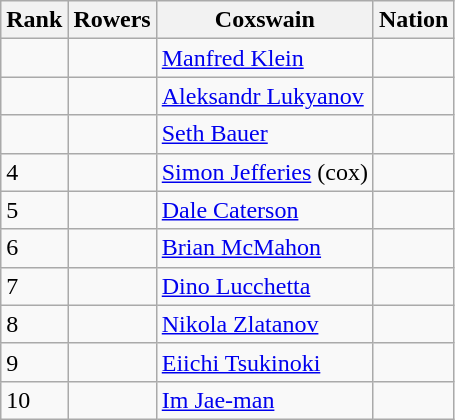<table class="wikitable sortable">
<tr>
<th>Rank</th>
<th>Rowers</th>
<th>Coxswain</th>
<th>Nation</th>
</tr>
<tr>
<td></td>
<td></td>
<td align=left><a href='#'>Manfred Klein</a></td>
<td></td>
</tr>
<tr>
<td></td>
<td></td>
<td align=left><a href='#'>Aleksandr Lukyanov</a></td>
<td></td>
</tr>
<tr>
<td></td>
<td></td>
<td align=left><a href='#'>Seth Bauer</a></td>
<td></td>
</tr>
<tr>
<td>4</td>
<td></td>
<td align=left><a href='#'>Simon Jefferies</a> (cox)</td>
<td></td>
</tr>
<tr>
<td>5</td>
<td></td>
<td align=left><a href='#'>Dale Caterson</a></td>
<td></td>
</tr>
<tr>
<td>6</td>
<td></td>
<td align=left><a href='#'>Brian McMahon</a></td>
<td></td>
</tr>
<tr>
<td>7</td>
<td></td>
<td align=left><a href='#'>Dino Lucchetta</a></td>
<td></td>
</tr>
<tr>
<td>8</td>
<td></td>
<td align=left><a href='#'>Nikola Zlatanov</a></td>
<td></td>
</tr>
<tr>
<td>9</td>
<td></td>
<td align=left><a href='#'>Eiichi Tsukinoki</a></td>
<td></td>
</tr>
<tr>
<td>10</td>
<td></td>
<td align=left><a href='#'>Im Jae-man</a></td>
<td></td>
</tr>
</table>
